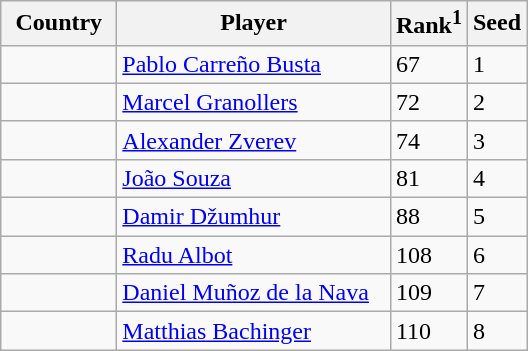<table class="sortable wikitable">
<tr>
<th width="70">Country</th>
<th width="175">Player</th>
<th>Rank<sup>1</sup></th>
<th>Seed</th>
</tr>
<tr>
<td></td>
<td><a href='#'>Pablo Carreño Busta</a></td>
<td>67</td>
<td>1</td>
</tr>
<tr>
<td></td>
<td><a href='#'>Marcel Granollers</a></td>
<td>72</td>
<td>2</td>
</tr>
<tr>
<td></td>
<td><a href='#'>Alexander Zverev</a></td>
<td>74</td>
<td>3</td>
</tr>
<tr>
<td></td>
<td><a href='#'>João Souza</a></td>
<td>81</td>
<td>4</td>
</tr>
<tr>
<td></td>
<td><a href='#'>Damir Džumhur</a></td>
<td>88</td>
<td>5</td>
</tr>
<tr>
<td></td>
<td><a href='#'>Radu Albot</a></td>
<td>108</td>
<td>6</td>
</tr>
<tr>
<td></td>
<td><a href='#'>Daniel Muñoz de la Nava</a></td>
<td>109</td>
<td>7</td>
</tr>
<tr>
<td></td>
<td><a href='#'>Matthias Bachinger</a></td>
<td>110</td>
<td>8</td>
</tr>
</table>
